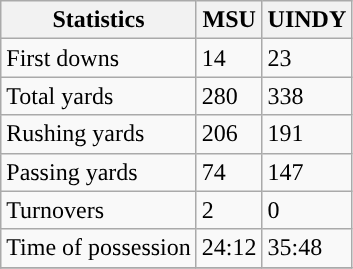<table class="wikitable" style="float: left;">
<tr>
<th>Statistics</th>
<th>MSU</th>
<th>UINDY</th>
</tr>
<tr>
<td>First downs</td>
<td>14</td>
<td>23</td>
</tr>
<tr>
<td>Total yards</td>
<td>280</td>
<td>338</td>
</tr>
<tr>
<td>Rushing yards</td>
<td>206</td>
<td>191</td>
</tr>
<tr>
<td>Passing yards</td>
<td>74</td>
<td>147</td>
</tr>
<tr>
<td>Turnovers</td>
<td>2</td>
<td>0</td>
</tr>
<tr>
<td>Time of possession</td>
<td>24:12</td>
<td>35:48</td>
</tr>
<tr>
</tr>
</table>
